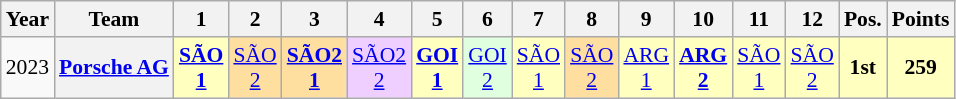<table class="wikitable" border="1" style="text-align:center; font-size:90%;">
<tr>
<th>Year</th>
<th>Team</th>
<th>1</th>
<th>2</th>
<th>3</th>
<th>4</th>
<th>5</th>
<th>6</th>
<th>7</th>
<th>8</th>
<th>9</th>
<th>10</th>
<th>11</th>
<th>12</th>
<th>Pos.</th>
<th>Points</th>
</tr>
<tr>
<td>2023</td>
<th><a href='#'>Porsche AG</a></th>
<td style="background:#FFFFBF;"><strong><a href='#'>SÃO<br>1</a></strong><br></td>
<td style="background:#FFDF9F;"><a href='#'>SÃO<br>2</a><br></td>
<td style="background:#FFDF9F;"><strong><a href='#'>SÃO2<br>1</a></strong><br></td>
<td style="background:#EFCFFF;"><a href='#'>SÃO2<br>2</a><br></td>
<td style="background:#FFFFBF;"><strong><a href='#'>GOI<br>1</a></strong><br></td>
<td style="background:#DFFFDF;"><a href='#'>GOI<br>2</a><br></td>
<td style="background:#FFFFBF;"><a href='#'>SÃO<br>1</a><br></td>
<td style="background:#FFDF9F;"><a href='#'>SÃO<br>2</a><br></td>
<td style="background:#FFFFBF;"><a href='#'>ARG<br>1</a><br></td>
<td style="background:#FFFFBF;"><strong><a href='#'>ARG<br>2</a></strong><br></td>
<td style="background:#FFFFBF;"><a href='#'>SÃO<br>1</a><br></td>
<td style="background:#FFFFBF;"><a href='#'>SÃO<br>2</a><br></td>
<th style="background:#FFFFBF;">1st</th>
<th style="background:#FFFFBF;">259</th>
</tr>
</table>
